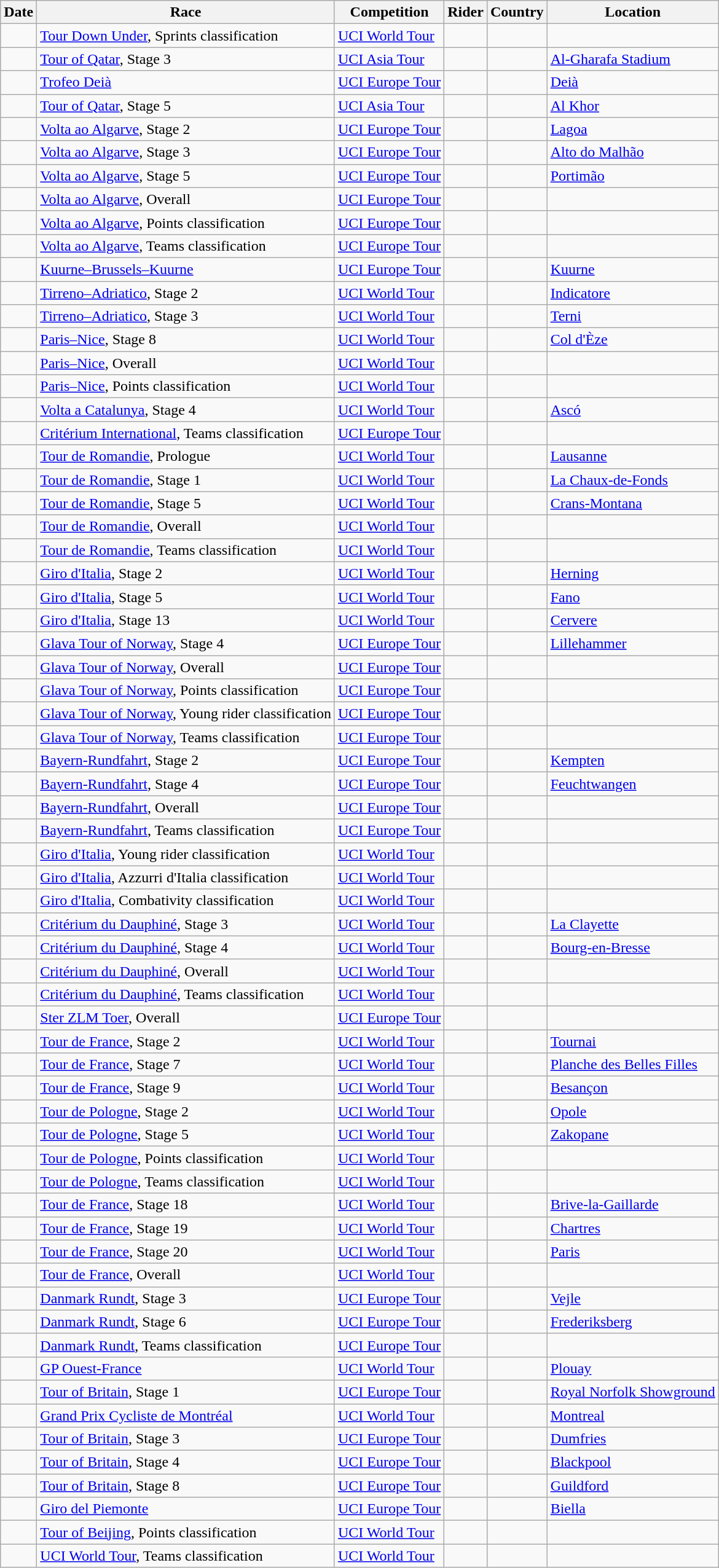<table class="wikitable sortable">
<tr>
<th>Date</th>
<th>Race</th>
<th>Competition</th>
<th>Rider</th>
<th>Country</th>
<th>Location</th>
</tr>
<tr>
<td></td>
<td><a href='#'>Tour Down Under</a>, Sprints classification</td>
<td><a href='#'>UCI World Tour</a></td>
<td></td>
<td></td>
<td></td>
</tr>
<tr>
<td></td>
<td><a href='#'>Tour of Qatar</a>, Stage 3</td>
<td><a href='#'>UCI Asia Tour</a></td>
<td></td>
<td></td>
<td><a href='#'>Al-Gharafa Stadium</a></td>
</tr>
<tr>
<td></td>
<td><a href='#'>Trofeo Deià</a></td>
<td><a href='#'>UCI Europe Tour</a></td>
<td></td>
<td></td>
<td><a href='#'>Deià</a></td>
</tr>
<tr>
<td></td>
<td><a href='#'>Tour of Qatar</a>, Stage 5</td>
<td><a href='#'>UCI Asia Tour</a></td>
<td></td>
<td></td>
<td><a href='#'>Al Khor</a></td>
</tr>
<tr>
<td></td>
<td><a href='#'>Volta ao Algarve</a>, Stage 2</td>
<td><a href='#'>UCI Europe Tour</a></td>
<td></td>
<td></td>
<td><a href='#'>Lagoa</a></td>
</tr>
<tr>
<td></td>
<td><a href='#'>Volta ao Algarve</a>, Stage 3</td>
<td><a href='#'>UCI Europe Tour</a></td>
<td></td>
<td></td>
<td><a href='#'>Alto do Malhão</a></td>
</tr>
<tr>
<td></td>
<td><a href='#'>Volta ao Algarve</a>, Stage 5</td>
<td><a href='#'>UCI Europe Tour</a></td>
<td></td>
<td></td>
<td><a href='#'>Portimão</a></td>
</tr>
<tr>
<td></td>
<td><a href='#'>Volta ao Algarve</a>, Overall</td>
<td><a href='#'>UCI Europe Tour</a></td>
<td></td>
<td></td>
<td></td>
</tr>
<tr>
<td></td>
<td><a href='#'>Volta ao Algarve</a>, Points classification</td>
<td><a href='#'>UCI Europe Tour</a></td>
<td></td>
<td></td>
<td></td>
</tr>
<tr>
<td></td>
<td><a href='#'>Volta ao Algarve</a>, Teams classification</td>
<td><a href='#'>UCI Europe Tour</a></td>
<td align="center"></td>
<td></td>
<td></td>
</tr>
<tr>
<td></td>
<td><a href='#'>Kuurne–Brussels–Kuurne</a></td>
<td><a href='#'>UCI Europe Tour</a></td>
<td></td>
<td></td>
<td><a href='#'>Kuurne</a></td>
</tr>
<tr>
<td></td>
<td><a href='#'>Tirreno–Adriatico</a>, Stage 2</td>
<td><a href='#'>UCI World Tour</a></td>
<td></td>
<td></td>
<td><a href='#'>Indicatore</a></td>
</tr>
<tr>
<td></td>
<td><a href='#'>Tirreno–Adriatico</a>, Stage 3</td>
<td><a href='#'>UCI World Tour</a></td>
<td></td>
<td></td>
<td><a href='#'>Terni</a></td>
</tr>
<tr>
<td></td>
<td><a href='#'>Paris–Nice</a>, Stage 8</td>
<td><a href='#'>UCI World Tour</a></td>
<td></td>
<td></td>
<td><a href='#'>Col d'Èze</a></td>
</tr>
<tr>
<td></td>
<td><a href='#'>Paris–Nice</a>, Overall</td>
<td><a href='#'>UCI World Tour</a></td>
<td></td>
<td></td>
<td></td>
</tr>
<tr>
<td></td>
<td><a href='#'>Paris–Nice</a>, Points classification</td>
<td><a href='#'>UCI World Tour</a></td>
<td></td>
<td></td>
<td></td>
</tr>
<tr>
<td></td>
<td><a href='#'>Volta a Catalunya</a>, Stage 4</td>
<td><a href='#'>UCI World Tour</a></td>
<td></td>
<td></td>
<td><a href='#'>Ascó</a></td>
</tr>
<tr>
<td></td>
<td><a href='#'>Critérium International</a>, Teams classification</td>
<td><a href='#'>UCI Europe Tour</a></td>
<td align="center"></td>
<td></td>
<td></td>
</tr>
<tr>
<td></td>
<td><a href='#'>Tour de Romandie</a>, Prologue</td>
<td><a href='#'>UCI World Tour</a></td>
<td></td>
<td></td>
<td><a href='#'>Lausanne</a></td>
</tr>
<tr>
<td></td>
<td><a href='#'>Tour de Romandie</a>, Stage 1</td>
<td><a href='#'>UCI World Tour</a></td>
<td></td>
<td></td>
<td><a href='#'>La Chaux-de-Fonds</a></td>
</tr>
<tr>
<td></td>
<td><a href='#'>Tour de Romandie</a>, Stage 5</td>
<td><a href='#'>UCI World Tour</a></td>
<td></td>
<td></td>
<td><a href='#'>Crans-Montana</a></td>
</tr>
<tr>
<td></td>
<td><a href='#'>Tour de Romandie</a>, Overall</td>
<td><a href='#'>UCI World Tour</a></td>
<td></td>
<td></td>
<td></td>
</tr>
<tr>
<td></td>
<td><a href='#'>Tour de Romandie</a>, Teams classification</td>
<td><a href='#'>UCI World Tour</a></td>
<td align="center"></td>
<td></td>
<td></td>
</tr>
<tr>
<td></td>
<td><a href='#'>Giro d'Italia</a>, Stage 2</td>
<td><a href='#'>UCI World Tour</a></td>
<td></td>
<td></td>
<td><a href='#'>Herning</a></td>
</tr>
<tr>
<td></td>
<td><a href='#'>Giro d'Italia</a>, Stage 5</td>
<td><a href='#'>UCI World Tour</a></td>
<td></td>
<td></td>
<td><a href='#'>Fano</a></td>
</tr>
<tr>
<td></td>
<td><a href='#'>Giro d'Italia</a>, Stage 13</td>
<td><a href='#'>UCI World Tour</a></td>
<td></td>
<td></td>
<td><a href='#'>Cervere</a></td>
</tr>
<tr>
<td></td>
<td><a href='#'>Glava Tour of Norway</a>, Stage 4</td>
<td><a href='#'>UCI Europe Tour</a></td>
<td></td>
<td></td>
<td><a href='#'>Lillehammer</a></td>
</tr>
<tr>
<td></td>
<td><a href='#'>Glava Tour of Norway</a>, Overall</td>
<td><a href='#'>UCI Europe Tour</a></td>
<td></td>
<td></td>
<td></td>
</tr>
<tr>
<td></td>
<td><a href='#'>Glava Tour of Norway</a>, Points classification</td>
<td><a href='#'>UCI Europe Tour</a></td>
<td></td>
<td></td>
<td></td>
</tr>
<tr>
<td></td>
<td><a href='#'>Glava Tour of Norway</a>, Young rider classification</td>
<td><a href='#'>UCI Europe Tour</a></td>
<td></td>
<td></td>
<td></td>
</tr>
<tr>
<td></td>
<td><a href='#'>Glava Tour of Norway</a>, Teams classification</td>
<td><a href='#'>UCI Europe Tour</a></td>
<td align="center"></td>
<td></td>
<td></td>
</tr>
<tr>
<td></td>
<td><a href='#'>Bayern-Rundfahrt</a>, Stage 2</td>
<td><a href='#'>UCI Europe Tour</a></td>
<td></td>
<td></td>
<td><a href='#'>Kempten</a></td>
</tr>
<tr>
<td></td>
<td><a href='#'>Bayern-Rundfahrt</a>, Stage 4</td>
<td><a href='#'>UCI Europe Tour</a></td>
<td></td>
<td></td>
<td><a href='#'>Feuchtwangen</a></td>
</tr>
<tr>
<td></td>
<td><a href='#'>Bayern-Rundfahrt</a>, Overall</td>
<td><a href='#'>UCI Europe Tour</a></td>
<td></td>
<td></td>
<td></td>
</tr>
<tr>
<td></td>
<td><a href='#'>Bayern-Rundfahrt</a>, Teams classification</td>
<td><a href='#'>UCI Europe Tour</a></td>
<td align="center"></td>
<td></td>
<td></td>
</tr>
<tr>
<td></td>
<td><a href='#'>Giro d'Italia</a>, Young rider classification</td>
<td><a href='#'>UCI World Tour</a></td>
<td></td>
<td></td>
<td></td>
</tr>
<tr>
<td></td>
<td><a href='#'>Giro d'Italia</a>, Azzurri d'Italia classification</td>
<td><a href='#'>UCI World Tour</a></td>
<td></td>
<td></td>
<td></td>
</tr>
<tr>
<td></td>
<td><a href='#'>Giro d'Italia</a>, Combativity classification</td>
<td><a href='#'>UCI World Tour</a></td>
<td></td>
<td></td>
<td></td>
</tr>
<tr>
<td></td>
<td><a href='#'>Critérium du Dauphiné</a>, Stage 3</td>
<td><a href='#'>UCI World Tour</a></td>
<td></td>
<td></td>
<td><a href='#'>La Clayette</a></td>
</tr>
<tr>
<td></td>
<td><a href='#'>Critérium du Dauphiné</a>, Stage 4</td>
<td><a href='#'>UCI World Tour</a></td>
<td></td>
<td></td>
<td><a href='#'>Bourg-en-Bresse</a></td>
</tr>
<tr>
<td></td>
<td><a href='#'>Critérium du Dauphiné</a>, Overall</td>
<td><a href='#'>UCI World Tour</a></td>
<td></td>
<td></td>
<td></td>
</tr>
<tr>
<td></td>
<td><a href='#'>Critérium du Dauphiné</a>, Teams classification</td>
<td><a href='#'>UCI World Tour</a></td>
<td align="center"></td>
<td></td>
<td></td>
</tr>
<tr>
<td></td>
<td><a href='#'>Ster ZLM Toer</a>, Overall</td>
<td><a href='#'>UCI Europe Tour</a></td>
<td></td>
<td></td>
<td></td>
</tr>
<tr>
<td></td>
<td><a href='#'>Tour de France</a>, Stage 2</td>
<td><a href='#'>UCI World Tour</a></td>
<td></td>
<td></td>
<td><a href='#'>Tournai</a></td>
</tr>
<tr>
<td></td>
<td><a href='#'>Tour de France</a>, Stage 7</td>
<td><a href='#'>UCI World Tour</a></td>
<td></td>
<td></td>
<td><a href='#'>Planche des Belles Filles</a></td>
</tr>
<tr>
<td></td>
<td><a href='#'>Tour de France</a>, Stage 9</td>
<td><a href='#'>UCI World Tour</a></td>
<td></td>
<td></td>
<td><a href='#'>Besançon</a></td>
</tr>
<tr>
<td></td>
<td><a href='#'>Tour de Pologne</a>, Stage 2</td>
<td><a href='#'>UCI World Tour</a></td>
<td></td>
<td></td>
<td><a href='#'>Opole</a></td>
</tr>
<tr>
<td></td>
<td><a href='#'>Tour de Pologne</a>, Stage 5</td>
<td><a href='#'>UCI World Tour</a></td>
<td></td>
<td></td>
<td><a href='#'>Zakopane</a></td>
</tr>
<tr>
<td></td>
<td><a href='#'>Tour de Pologne</a>, Points classification</td>
<td><a href='#'>UCI World Tour</a></td>
<td></td>
<td></td>
<td></td>
</tr>
<tr>
<td></td>
<td><a href='#'>Tour de Pologne</a>, Teams classification</td>
<td><a href='#'>UCI World Tour</a></td>
<td align="center"></td>
<td></td>
<td></td>
</tr>
<tr>
<td></td>
<td><a href='#'>Tour de France</a>, Stage 18</td>
<td><a href='#'>UCI World Tour</a></td>
<td></td>
<td></td>
<td><a href='#'>Brive-la-Gaillarde</a></td>
</tr>
<tr>
<td></td>
<td><a href='#'>Tour de France</a>, Stage 19</td>
<td><a href='#'>UCI World Tour</a></td>
<td></td>
<td></td>
<td><a href='#'>Chartres</a></td>
</tr>
<tr>
<td></td>
<td><a href='#'>Tour de France</a>, Stage 20</td>
<td><a href='#'>UCI World Tour</a></td>
<td></td>
<td></td>
<td><a href='#'>Paris</a></td>
</tr>
<tr>
<td></td>
<td><a href='#'>Tour de France</a>, Overall</td>
<td><a href='#'>UCI World Tour</a></td>
<td></td>
<td></td>
<td></td>
</tr>
<tr>
<td></td>
<td><a href='#'>Danmark Rundt</a>, Stage 3</td>
<td><a href='#'>UCI Europe Tour</a></td>
<td></td>
<td></td>
<td><a href='#'>Vejle</a></td>
</tr>
<tr>
<td></td>
<td><a href='#'>Danmark Rundt</a>, Stage 6</td>
<td><a href='#'>UCI Europe Tour</a></td>
<td></td>
<td></td>
<td><a href='#'>Frederiksberg</a></td>
</tr>
<tr>
<td></td>
<td><a href='#'>Danmark Rundt</a>, Teams classification</td>
<td><a href='#'>UCI Europe Tour</a></td>
<td align="center"></td>
<td></td>
<td></td>
</tr>
<tr>
<td></td>
<td><a href='#'>GP Ouest-France</a></td>
<td><a href='#'>UCI World Tour</a></td>
<td></td>
<td></td>
<td><a href='#'>Plouay</a></td>
</tr>
<tr>
<td></td>
<td><a href='#'>Tour of Britain</a>, Stage 1</td>
<td><a href='#'>UCI Europe Tour</a></td>
<td></td>
<td></td>
<td><a href='#'>Royal Norfolk Showground</a></td>
</tr>
<tr>
<td></td>
<td><a href='#'>Grand Prix Cycliste de Montréal</a></td>
<td><a href='#'>UCI World Tour</a></td>
<td></td>
<td></td>
<td><a href='#'>Montreal</a></td>
</tr>
<tr>
<td></td>
<td><a href='#'>Tour of Britain</a>, Stage 3</td>
<td><a href='#'>UCI Europe Tour</a></td>
<td></td>
<td></td>
<td><a href='#'>Dumfries</a></td>
</tr>
<tr>
<td></td>
<td><a href='#'>Tour of Britain</a>, Stage 4</td>
<td><a href='#'>UCI Europe Tour</a></td>
<td></td>
<td></td>
<td><a href='#'>Blackpool</a></td>
</tr>
<tr>
<td></td>
<td><a href='#'>Tour of Britain</a>, Stage 8</td>
<td><a href='#'>UCI Europe Tour</a></td>
<td></td>
<td></td>
<td><a href='#'>Guildford</a></td>
</tr>
<tr>
<td></td>
<td><a href='#'>Giro del Piemonte</a></td>
<td><a href='#'>UCI Europe Tour</a></td>
<td></td>
<td></td>
<td><a href='#'>Biella</a></td>
</tr>
<tr>
<td></td>
<td><a href='#'>Tour of Beijing</a>, Points classification</td>
<td><a href='#'>UCI World Tour</a></td>
<td></td>
<td></td>
<td></td>
</tr>
<tr>
<td></td>
<td><a href='#'>UCI World Tour</a>, Teams classification</td>
<td><a href='#'>UCI World Tour</a></td>
<td align="center"></td>
<td></td>
<td></td>
</tr>
</table>
